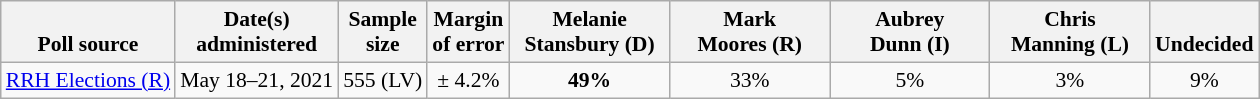<table class="wikitable" style="font-size:90%;text-align:center;">
<tr valign=bottom>
<th>Poll source</th>
<th>Date(s)<br>administered</th>
<th>Sample<br>size</th>
<th>Margin<br>of error</th>
<th style="width:100px;">Melanie<br>Stansbury (D)</th>
<th style="width:100px;">Mark<br>Moores (R)</th>
<th style="width:100px;">Aubrey<br>Dunn (I)</th>
<th style="width:100px;">Chris<br>Manning (L)</th>
<th>Undecided</th>
</tr>
<tr>
<td style="text-align:left;"><a href='#'>RRH Elections (R)</a></td>
<td>May 18–21, 2021</td>
<td>555 (LV)</td>
<td>± 4.2%</td>
<td><strong>49%</strong></td>
<td>33%</td>
<td>5%</td>
<td>3%</td>
<td>9%</td>
</tr>
</table>
